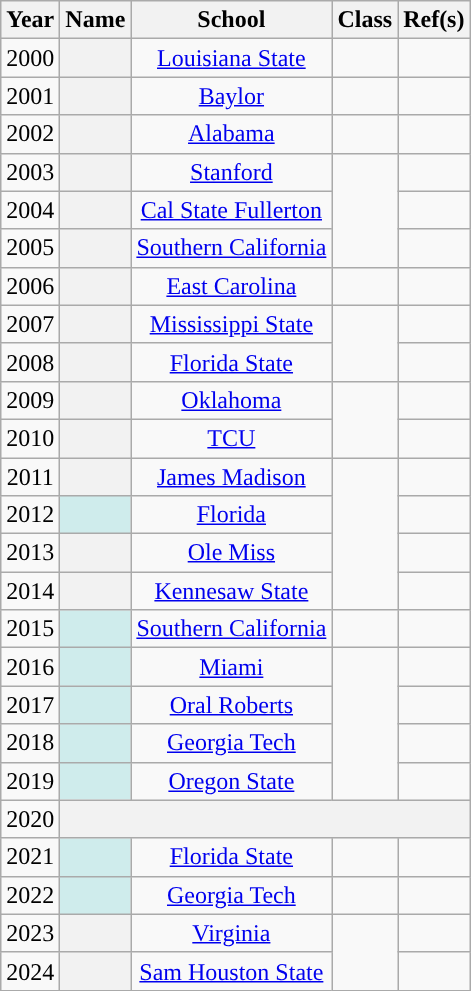<table class="wikitable sortable plainrowheaders" style="text-align:center">
<tr>
<th scope="col">Year</th>
<th scope="col">Name</th>
<th scope="col">School</th>
<th scope="col">Class</th>
<th scope="col" class=unsortable>Ref(s)</th>
</tr>
<tr>
<td>2000</td>
<th scope="row" style="text-align:center"></th>
<td><a href='#'>Louisiana State</a></td>
<td></td>
<td></td>
</tr>
<tr>
<td>2001</td>
<th scope="row" style="text-align:center"></th>
<td><a href='#'>Baylor</a></td>
<td></td>
<td></td>
</tr>
<tr>
<td>2002</td>
<th scope="row" style="text-align:center"></th>
<td><a href='#'>Alabama</a></td>
<td></td>
<td></td>
</tr>
<tr>
<td>2003</td>
<th scope="row" style="text-align:center"></th>
<td><a href='#'>Stanford</a></td>
<td rowspan="3"></td>
<td></td>
</tr>
<tr>
<td>2004</td>
<th scope="row" style="text-align:center"></th>
<td><a href='#'>Cal State Fullerton</a></td>
<td></td>
</tr>
<tr>
<td>2005</td>
<th scope="row" style="text-align:center"></th>
<td><a href='#'>Southern California</a></td>
<td></td>
</tr>
<tr>
<td>2006</td>
<th scope="row" style="text-align:center"></th>
<td><a href='#'>East Carolina</a></td>
<td></td>
<td></td>
</tr>
<tr>
<td>2007</td>
<th scope="row" style="text-align:center;"></th>
<td><a href='#'>Mississippi State</a></td>
<td rowspan="2"></td>
<td></td>
</tr>
<tr>
<td>2008</td>
<th scope="row" style="text-align:center; "></th>
<td><a href='#'>Florida State</a></td>
<td></td>
</tr>
<tr>
<td>2009</td>
<th scope="row" style="text-align:center"></th>
<td><a href='#'>Oklahoma</a></td>
<td rowspan="2"></td>
<td></td>
</tr>
<tr>
<td>2010</td>
<th scope="row" style="text-align:center"></th>
<td><a href='#'>TCU</a></td>
<td></td>
</tr>
<tr>
<td>2011</td>
<th scope="row" style="text-align:center"></th>
<td><a href='#'>James Madison</a></td>
<td rowspan="4"></td>
<td></td>
</tr>
<tr>
<td>2012</td>
<th scope="row" style="text-align:center; background:#cfecec;"></th>
<td><a href='#'>Florida</a></td>
<td></td>
</tr>
<tr>
<td>2013</td>
<th scope="row" style="text-align:center"></th>
<td><a href='#'>Ole Miss</a></td>
<td></td>
</tr>
<tr>
<td>2014</td>
<th scope="row" style="text-align:center"></th>
<td><a href='#'>Kennesaw State</a></td>
<td></td>
</tr>
<tr>
<td>2015</td>
<th scope="row" style="text-align:center; background:#cfecec;"></th>
<td><a href='#'>Southern California</a></td>
<td></td>
<td></td>
</tr>
<tr>
<td>2016</td>
<th scope="row" style="text-align:center; background:#cfecec;"></th>
<td><a href='#'>Miami</a></td>
<td rowspan="4"></td>
<td></td>
</tr>
<tr>
<td>2017</td>
<th scope="row" style="text-align:center; background:#cfecec;"></th>
<td><a href='#'>Oral Roberts</a></td>
<td></td>
</tr>
<tr>
<td>2018</td>
<th scope="row" style="text-align:center; background:#cfecec;"></th>
<td><a href='#'>Georgia Tech</a></td>
<td></td>
</tr>
<tr>
<td>2019</td>
<th scope="row" style="text-align:center; background:#cfecec;"></th>
<td><a href='#'>Oregon State</a></td>
<td></td>
</tr>
<tr>
<td>2020</td>
<th colspan="4"><em></em></th>
</tr>
<tr>
<td>2021</td>
<th scope="row" style="text-align:center; background:#cfecec;"></th>
<td><a href='#'>Florida State</a></td>
<td></td>
<td></td>
</tr>
<tr>
<td>2022</td>
<th scope="row" style="text-align:center; background:#cfecec;"></th>
<td><a href='#'>Georgia Tech</a></td>
<td></td>
<td></td>
</tr>
<tr>
<td>2023</td>
<th scope="row" style="text-align:center"></th>
<td><a href='#'>Virginia</a></td>
<td rowspan="2"></td>
<td></td>
</tr>
<tr>
<td>2024</td>
<th scope="row" style="text-align:center"></th>
<td><a href='#'>Sam Houston State</a></td>
<td></td>
</tr>
</table>
